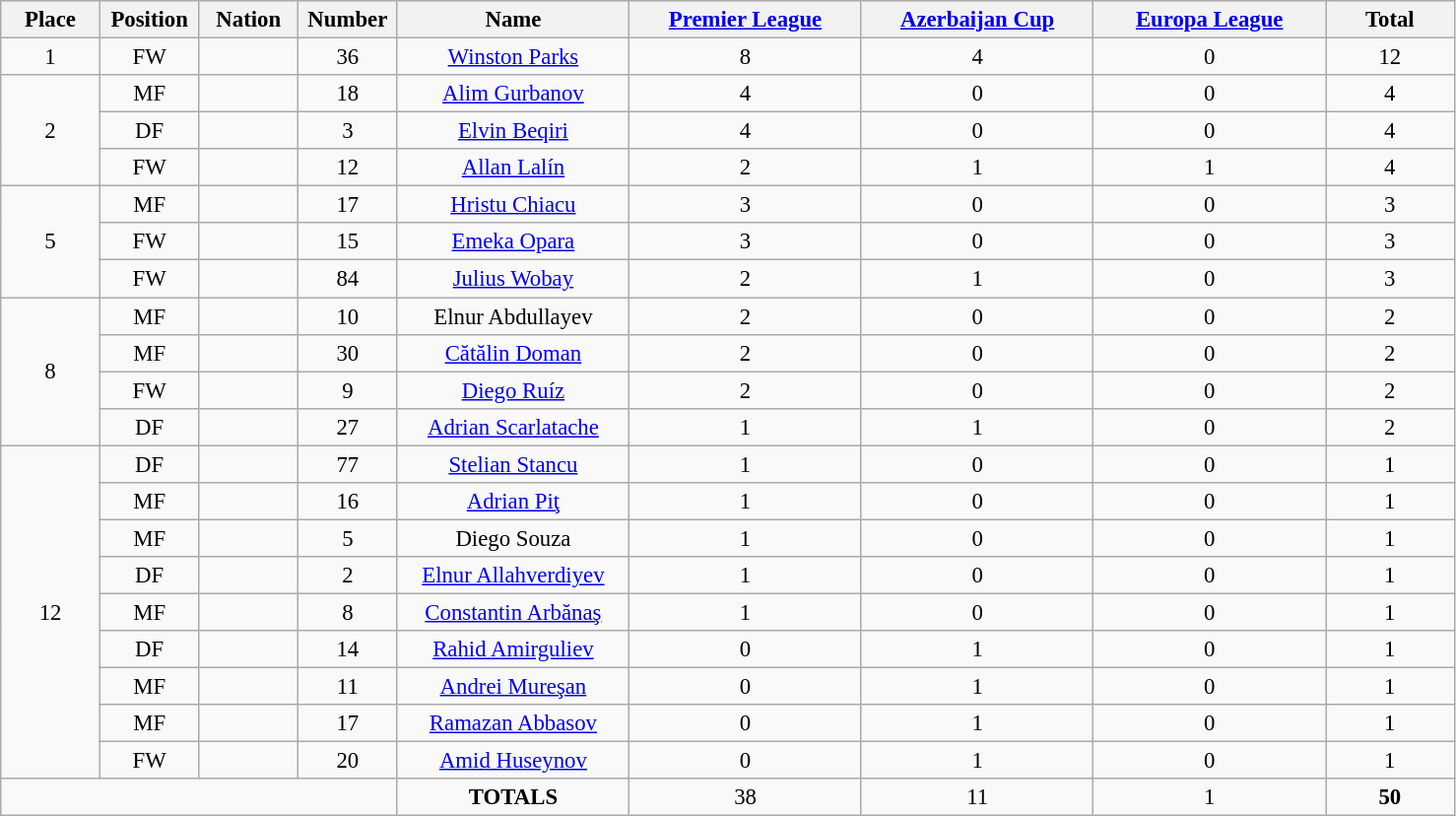<table class="wikitable" style="font-size: 95%; text-align: center;">
<tr>
<th width=60>Place</th>
<th width=60>Position</th>
<th width=60>Nation</th>
<th width=60>Number</th>
<th width=150>Name</th>
<th width=150><a href='#'>Premier League</a></th>
<th width=150><a href='#'>Azerbaijan Cup</a></th>
<th width=150><a href='#'>Europa League</a></th>
<th width=80>Total</th>
</tr>
<tr>
<td>1</td>
<td>FW</td>
<td></td>
<td>36</td>
<td><a href='#'>Winston Parks</a></td>
<td>8</td>
<td>4</td>
<td>0</td>
<td>12</td>
</tr>
<tr>
<td rowspan="3">2</td>
<td>MF</td>
<td></td>
<td>18</td>
<td><a href='#'>Alim Gurbanov</a></td>
<td>4</td>
<td>0</td>
<td>0</td>
<td>4</td>
</tr>
<tr>
<td>DF</td>
<td></td>
<td>3</td>
<td><a href='#'>Elvin Beqiri</a></td>
<td>4</td>
<td>0</td>
<td>0</td>
<td>4</td>
</tr>
<tr>
<td>FW</td>
<td></td>
<td>12</td>
<td><a href='#'>Allan Lalín</a></td>
<td>2</td>
<td>1</td>
<td>1</td>
<td>4</td>
</tr>
<tr>
<td rowspan="3">5</td>
<td>MF</td>
<td></td>
<td>17</td>
<td><a href='#'>Hristu Chiacu</a></td>
<td>3</td>
<td>0</td>
<td>0</td>
<td>3</td>
</tr>
<tr>
<td>FW</td>
<td></td>
<td>15</td>
<td><a href='#'>Emeka Opara</a></td>
<td>3</td>
<td>0</td>
<td>0</td>
<td>3</td>
</tr>
<tr>
<td>FW</td>
<td></td>
<td>84</td>
<td><a href='#'>Julius Wobay</a></td>
<td>2</td>
<td>1</td>
<td>0</td>
<td>3</td>
</tr>
<tr>
<td rowspan="4">8</td>
<td>MF</td>
<td></td>
<td>10</td>
<td>Elnur Abdullayev</td>
<td>2</td>
<td>0</td>
<td>0</td>
<td>2</td>
</tr>
<tr>
<td>MF</td>
<td></td>
<td>30</td>
<td><a href='#'>Cătălin Doman</a></td>
<td>2</td>
<td>0</td>
<td>0</td>
<td>2</td>
</tr>
<tr>
<td>FW</td>
<td></td>
<td>9</td>
<td><a href='#'>Diego Ruíz</a></td>
<td>2</td>
<td>0</td>
<td>0</td>
<td>2</td>
</tr>
<tr>
<td>DF</td>
<td></td>
<td>27</td>
<td><a href='#'>Adrian Scarlatache</a></td>
<td>1</td>
<td>1</td>
<td>0</td>
<td>2</td>
</tr>
<tr>
<td rowspan="9">12</td>
<td>DF</td>
<td></td>
<td>77</td>
<td><a href='#'>Stelian Stancu</a></td>
<td>1</td>
<td>0</td>
<td>0</td>
<td>1</td>
</tr>
<tr>
<td>MF</td>
<td></td>
<td>16</td>
<td><a href='#'>Adrian Piţ</a></td>
<td>1</td>
<td>0</td>
<td>0</td>
<td>1</td>
</tr>
<tr>
<td>MF</td>
<td></td>
<td>5</td>
<td>Diego Souza</td>
<td>1</td>
<td>0</td>
<td>0</td>
<td>1</td>
</tr>
<tr>
<td>DF</td>
<td></td>
<td>2</td>
<td><a href='#'>Elnur Allahverdiyev</a></td>
<td>1</td>
<td>0</td>
<td>0</td>
<td>1</td>
</tr>
<tr>
<td>MF</td>
<td></td>
<td>8</td>
<td><a href='#'>Constantin Arbănaş</a></td>
<td>1</td>
<td>0</td>
<td>0</td>
<td>1</td>
</tr>
<tr>
<td>DF</td>
<td></td>
<td>14</td>
<td><a href='#'>Rahid Amirguliev</a></td>
<td>0</td>
<td>1</td>
<td>0</td>
<td>1</td>
</tr>
<tr>
<td>MF</td>
<td></td>
<td>11</td>
<td><a href='#'>Andrei Mureşan</a></td>
<td>0</td>
<td>1</td>
<td>0</td>
<td>1</td>
</tr>
<tr>
<td>MF</td>
<td></td>
<td>17</td>
<td><a href='#'>Ramazan Abbasov</a></td>
<td>0</td>
<td>1</td>
<td>0</td>
<td>1</td>
</tr>
<tr>
<td>FW</td>
<td></td>
<td>20</td>
<td><a href='#'>Amid Huseynov</a></td>
<td>0</td>
<td>1</td>
<td>0</td>
<td>1</td>
</tr>
<tr>
<td colspan="4"></td>
<td><strong>TOTALS</strong></td>
<td>38</td>
<td>11</td>
<td>1</td>
<td><strong>50</strong></td>
</tr>
</table>
